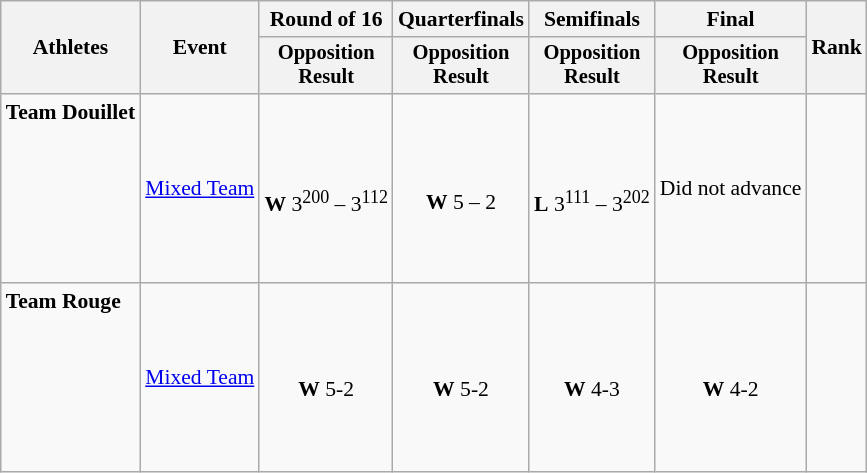<table class="wikitable" style="font-size:90%">
<tr>
<th rowspan="2">Athletes</th>
<th rowspan="2">Event</th>
<th>Round of 16</th>
<th>Quarterfinals</th>
<th>Semifinals</th>
<th>Final</th>
<th rowspan=2>Rank</th>
</tr>
<tr style="font-size:95%">
<th>Opposition<br>Result</th>
<th>Opposition<br>Result</th>
<th>Opposition<br>Result</th>
<th>Opposition<br>Result</th>
</tr>
<tr align=center>
<td align=left><strong>Team Douillet</strong><br><br><br><br><br><br><br></td>
<td align=left><a href='#'>Mixed Team</a></td>
<td><br><strong>W</strong> 3<sup>200</sup> – 3<sup>112</sup></td>
<td><br><strong>W</strong> 5 – 2</td>
<td><br><strong>L</strong> 3<sup>111</sup> – 3<sup>202</sup></td>
<td>Did not advance</td>
<td></td>
</tr>
<tr align=center>
<td align=left><strong>Team Rouge</strong><br><br><br><br><br><br><br></td>
<td align=left><a href='#'>Mixed Team</a></td>
<td><br> <strong>W</strong> 5-2</td>
<td><br> <strong>W</strong> 5-2</td>
<td><br> <strong>W</strong> 4-3</td>
<td><br> <strong>W</strong> 4-2</td>
<td></td>
</tr>
</table>
